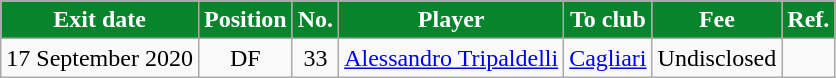<table class="wikitable sortable">
<tr>
<th style="background:#08842C; color:white;"><strong>Exit date</strong></th>
<th style="background:#08842C; color:white;"><strong>Position</strong></th>
<th style="background:#08842C; color:white;"><strong>No.</strong></th>
<th style="background:#08842C; color:white;"><strong>Player</strong></th>
<th style="background:#08842C; color:white;"><strong>To club</strong></th>
<th style="background:#08842C; color:white;"><strong>Fee</strong></th>
<th style="background:#08842C; color:white;"><strong>Ref.</strong></th>
</tr>
<tr>
<td>17 September 2020</td>
<td style="text-align:center;">DF</td>
<td style="text-align:center;">33</td>
<td style="text-align:left;"> <a href='#'>Alessandro Tripaldelli</a></td>
<td style="text-align:left;"> <a href='#'>Cagliari</a></td>
<td> Undisclosed</td>
<td></td>
</tr>
</table>
